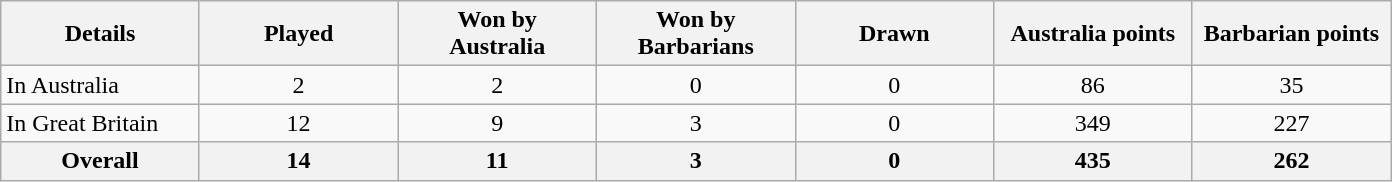<table class="wikitable sortable">
<tr>
<th width="125">Details</th>
<th width="125">Played</th>
<th width="125">Won by<br>Australia</th>
<th width="125">Won by<br>Barbarians</th>
<th width="125">Drawn</th>
<th width="125">Australia points</th>
<th width="125">Barbarian points</th>
</tr>
<tr>
<td>In Australia</td>
<td align=center>2</td>
<td align=center>2</td>
<td align=center>0</td>
<td align=center>0</td>
<td align=center>86</td>
<td align=center>35</td>
</tr>
<tr>
<td>In Great Britain</td>
<td align=center>12</td>
<td align=center>9</td>
<td align=center>3</td>
<td align=center>0</td>
<td align=center>349</td>
<td align=center>227</td>
</tr>
<tr class="sortbottom">
<th align=center><strong>Overall</strong></th>
<th align=center><strong>14</strong></th>
<th align=center><strong>11</strong></th>
<th align=center><strong>3</strong></th>
<th align=center><strong>0</strong></th>
<th align=center><strong>435</strong></th>
<th align=center><strong>262</strong></th>
</tr>
</table>
